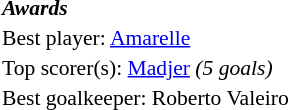<table width=100% cellspacing=1 style="font-size: 90%;">
<tr>
<td><strong><em>Awards</em></strong></td>
</tr>
<tr>
<td>Best player:  <a href='#'>Amarelle</a></td>
</tr>
<tr>
<td colspan=4>Top scorer(s):  <a href='#'>Madjer</a> <em>(5 goals)</em></td>
</tr>
<tr>
<td>Best goalkeeper:  Roberto Valeiro</td>
</tr>
</table>
